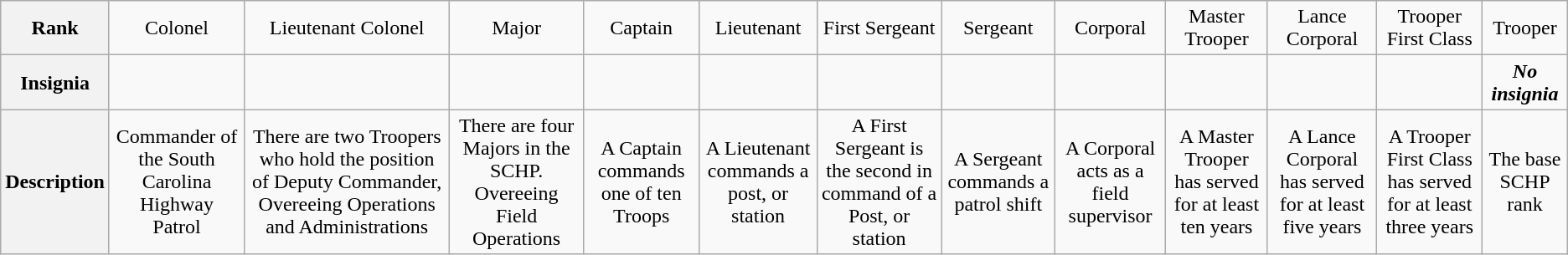<table class="wikitable">
<tr style="text-align:center;">
<th>Rank</th>
<td>Colonel</td>
<td>Lieutenant Colonel</td>
<td>Major</td>
<td>Captain</td>
<td>Lieutenant</td>
<td>First Sergeant</td>
<td>Sergeant</td>
<td>Corporal</td>
<td>Master Trooper</td>
<td>Lance Corporal</td>
<td>Trooper First Class</td>
<td>Trooper</td>
</tr>
<tr style="text-align:center;">
<th>Insignia</th>
<td></td>
<td></td>
<td></td>
<td></td>
<td></td>
<td></td>
<td></td>
<td></td>
<td></td>
<td></td>
<td></td>
<td><strong><em>No insignia</em></strong></td>
</tr>
<tr style="text-align:center;">
<th>Description</th>
<td>Commander of the South Carolina Highway Patrol</td>
<td>There are two Troopers who hold the position of Deputy Commander, Overeeing Operations and Administrations</td>
<td>There are four Majors in the SCHP. Overeeing Field Operations</td>
<td>A Captain commands one of ten Troops</td>
<td>A Lieutenant commands a post, or station</td>
<td>A First Sergeant is the second in command of a Post, or station</td>
<td>A Sergeant commands a patrol shift</td>
<td>A Corporal acts as a field supervisor</td>
<td>A Master Trooper has served for at least ten years</td>
<td>A Lance Corporal has served for at least five years</td>
<td>A Trooper First Class has served for at least three years</td>
<td>The base SCHP rank</td>
</tr>
</table>
